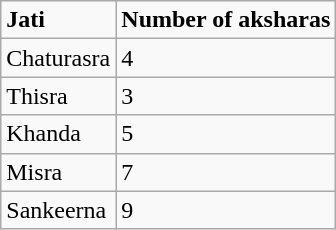<table class="wikitable" align="center" style="margin-left:2em;">
<tr>
<td><strong>Jati</strong></td>
<td><strong>Number of aksharas</strong></td>
</tr>
<tr>
<td>Chaturasra</td>
<td>4</td>
</tr>
<tr>
<td>Thisra</td>
<td>3</td>
</tr>
<tr>
<td>Khanda</td>
<td>5</td>
</tr>
<tr>
<td>Misra</td>
<td>7</td>
</tr>
<tr>
<td>Sankeerna</td>
<td>9</td>
</tr>
</table>
